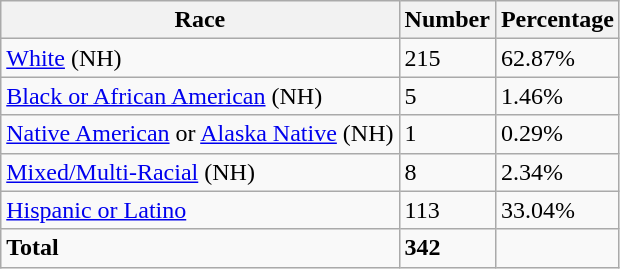<table class="wikitable">
<tr>
<th>Race</th>
<th>Number</th>
<th>Percentage</th>
</tr>
<tr>
<td><a href='#'>White</a> (NH)</td>
<td>215</td>
<td>62.87%</td>
</tr>
<tr>
<td><a href='#'>Black or African American</a> (NH)</td>
<td>5</td>
<td>1.46%</td>
</tr>
<tr>
<td><a href='#'>Native American</a> or <a href='#'>Alaska Native</a> (NH)</td>
<td>1</td>
<td>0.29%</td>
</tr>
<tr>
<td><a href='#'>Mixed/Multi-Racial</a> (NH)</td>
<td>8</td>
<td>2.34%</td>
</tr>
<tr>
<td><a href='#'>Hispanic or Latino</a></td>
<td>113</td>
<td>33.04%</td>
</tr>
<tr>
<td><strong>Total</strong></td>
<td><strong>342</strong></td>
<td></td>
</tr>
</table>
